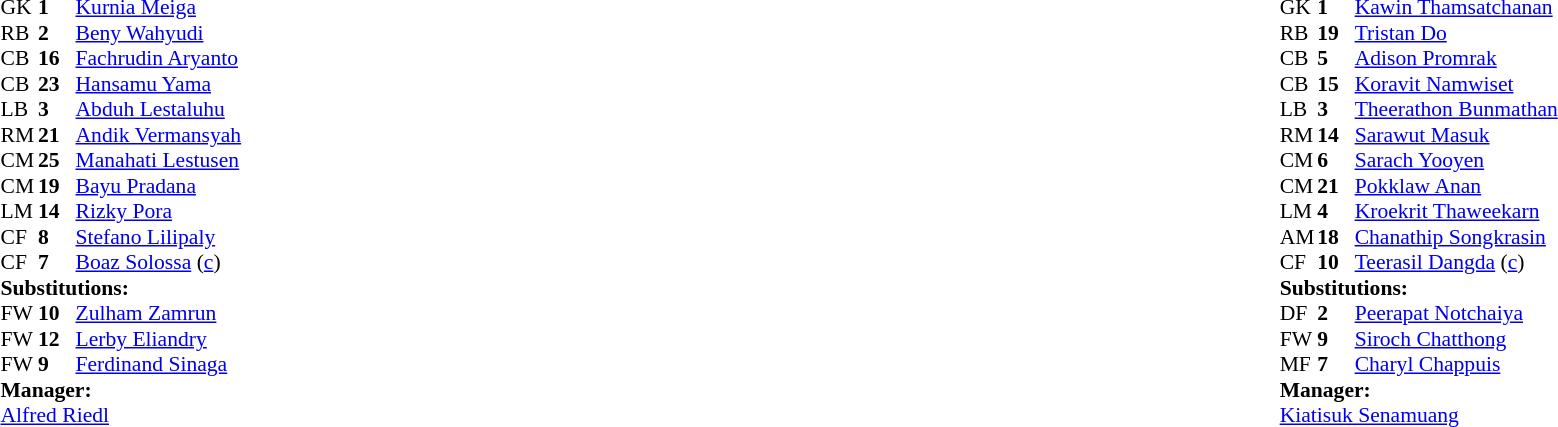<table style="width:100%;">
<tr>
<td style="vertical-align:top; width:50%;"><br><table style="font-size: 90%" cellspacing="0" cellpadding="0">
<tr>
<th width="25"></th>
<th width="25"></th>
</tr>
<tr>
<td>GK</td>
<td><strong>1</strong></td>
<td><a href='#'>Kurnia Meiga</a></td>
</tr>
<tr>
<td>RB</td>
<td><strong>2</strong></td>
<td><a href='#'>Beny Wahyudi</a></td>
<td></td>
<td></td>
</tr>
<tr>
<td>CB</td>
<td><strong>16</strong></td>
<td><a href='#'>Fachrudin Aryanto</a></td>
</tr>
<tr>
<td>CB</td>
<td><strong>23</strong></td>
<td><a href='#'>Hansamu Yama</a></td>
</tr>
<tr>
<td>LB</td>
<td><strong>3</strong></td>
<td><a href='#'>Abduh Lestaluhu</a></td>
</tr>
<tr>
<td>RM</td>
<td><strong>21</strong></td>
<td><a href='#'>Andik Vermansyah</a></td>
<td></td>
<td></td>
</tr>
<tr>
<td>CM</td>
<td><strong>25</strong></td>
<td><a href='#'>Manahati Lestusen</a></td>
</tr>
<tr>
<td>CM</td>
<td><strong>19</strong></td>
<td><a href='#'>Bayu Pradana</a></td>
</tr>
<tr>
<td>LM</td>
<td><strong>14</strong></td>
<td><a href='#'>Rizky Pora</a></td>
</tr>
<tr>
<td>CF</td>
<td><strong>8</strong></td>
<td><a href='#'>Stefano Lilipaly</a></td>
</tr>
<tr>
<td>CF</td>
<td><strong>7</strong></td>
<td><a href='#'>Boaz Solossa</a> (<a href='#'>c</a>)</td>
<td></td>
<td></td>
</tr>
<tr>
<td colspan=3><strong>Substitutions:</strong></td>
</tr>
<tr>
<td>FW</td>
<td><strong>10</strong></td>
<td><a href='#'>Zulham Zamrun</a></td>
<td></td>
<td></td>
</tr>
<tr>
<td>FW</td>
<td><strong>12</strong></td>
<td><a href='#'>Lerby Eliandry</a></td>
<td></td>
<td></td>
</tr>
<tr>
<td>FW</td>
<td><strong>9</strong></td>
<td><a href='#'>Ferdinand Sinaga</a></td>
<td></td>
<td></td>
</tr>
<tr>
<td colspan=3><strong>Manager:</strong></td>
</tr>
<tr>
<td colspan=4> <a href='#'>Alfred Riedl</a></td>
</tr>
</table>
</td>
<td valign="top"></td>
<td style="vertical-align:top; width:50%"><br><table cellspacing="0" cellpadding="0" style="font-size:90%; margin:auto">
<tr>
<th width=25></th>
<th width=25></th>
</tr>
<tr>
<td>GK</td>
<td><strong>1</strong></td>
<td><a href='#'>Kawin Thamsatchanan</a></td>
</tr>
<tr>
<td>RB</td>
<td><strong>19</strong></td>
<td><a href='#'>Tristan Do</a></td>
</tr>
<tr>
<td>CB</td>
<td><strong>5</strong></td>
<td><a href='#'>Adison Promrak</a></td>
</tr>
<tr>
<td>CB</td>
<td><strong>15</strong></td>
<td><a href='#'>Koravit Namwiset</a></td>
</tr>
<tr>
<td>LB</td>
<td><strong>3</strong></td>
<td><a href='#'>Theerathon Bunmathan</a></td>
</tr>
<tr>
<td>RM</td>
<td><strong>14</strong></td>
<td><a href='#'>Sarawut Masuk</a></td>
<td></td>
<td></td>
</tr>
<tr>
<td>CM</td>
<td><strong>6</strong></td>
<td><a href='#'>Sarach Yooyen</a></td>
</tr>
<tr>
<td>CM</td>
<td><strong>21</strong></td>
<td><a href='#'>Pokklaw Anan</a></td>
<td></td>
<td></td>
</tr>
<tr>
<td>LM</td>
<td><strong>4</strong></td>
<td><a href='#'>Kroekrit Thaweekarn</a></td>
<td></td>
<td></td>
</tr>
<tr>
<td>AM</td>
<td><strong>18</strong></td>
<td><a href='#'>Chanathip Songkrasin</a></td>
</tr>
<tr>
<td>CF</td>
<td><strong>10</strong></td>
<td><a href='#'>Teerasil Dangda</a> (<a href='#'>c</a>)</td>
</tr>
<tr>
<td colspan=3><strong>Substitutions:</strong></td>
</tr>
<tr>
<td>DF</td>
<td><strong>2</strong></td>
<td><a href='#'>Peerapat Notchaiya</a></td>
<td></td>
<td></td>
</tr>
<tr>
<td>FW</td>
<td><strong>9</strong></td>
<td><a href='#'>Siroch Chatthong</a></td>
<td></td>
<td></td>
</tr>
<tr>
<td>MF</td>
<td><strong>7</strong></td>
<td><a href='#'>Charyl Chappuis</a></td>
<td></td>
<td></td>
</tr>
<tr>
<td colspan=3><strong>Manager:</strong></td>
</tr>
<tr>
<td colspan=4><a href='#'>Kiatisuk Senamuang</a></td>
</tr>
</table>
</td>
</tr>
</table>
